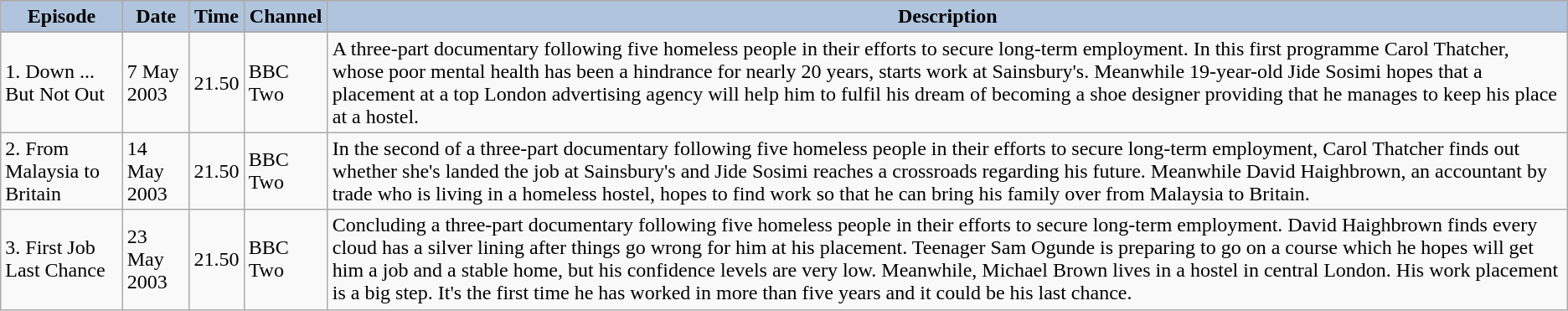<table class="wikitable sortable">
<tr>
</tr>
<tr>
<th style="background:#B0C4DE;">Episode</th>
<th style="background:#B0C4DE;">Date</th>
<th style="background:#B0C4DE;">Time</th>
<th style="background:#B0C4DE;">Channel</th>
<th style="background:#B0C4DE;">Description</th>
</tr>
<tr>
</tr>
<tr>
<td>1. Down ... But Not Out</td>
<td>7 May 2003</td>
<td>21.50</td>
<td>BBC Two</td>
<td>A three-part documentary following five homeless people in their efforts to secure long-term employment. In this first programme Carol Thatcher, whose poor mental health has been a hindrance for nearly 20 years, starts work at Sainsbury's. Meanwhile 19-year-old Jide Sosimi hopes that a placement at a top London advertising agency will help him to fulfil his dream of becoming a shoe designer providing that he manages to keep his place at a hostel.</td>
</tr>
<tr>
<td>2. From Malaysia to Britain</td>
<td>14 May 2003</td>
<td>21.50</td>
<td>BBC Two</td>
<td>In the second of a three-part documentary following five homeless people in their efforts to secure long-term employment, Carol Thatcher finds out whether she's landed the job at Sainsbury's and Jide Sosimi reaches a crossroads regarding his future. Meanwhile David Haighbrown, an accountant by trade who is living in a homeless hostel, hopes to find work so that he can bring his family over from Malaysia to Britain.</td>
</tr>
<tr>
<td>3. First Job Last Chance</td>
<td>23 May 2003</td>
<td>21.50</td>
<td>BBC Two</td>
<td>Concluding a three-part documentary following five homeless people in their efforts to secure long-term employment. David Haighbrown finds every cloud has a silver lining after things go wrong for him at his placement. Teenager Sam Ogunde is preparing to go on a course which he hopes will get him a job and a stable home, but his confidence levels are very low. Meanwhile, Michael Brown lives in a hostel in central London. His work placement is a big step. It's the first time he has worked in more than five years and it could be his last chance.</td>
</tr>
</table>
